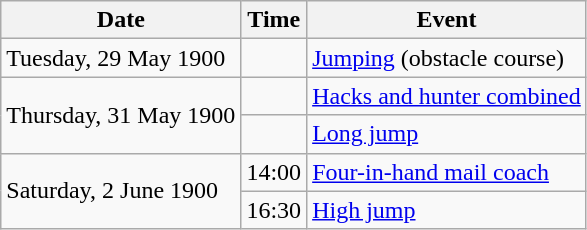<table class="wikitable">
<tr>
<th>Date</th>
<th>Time</th>
<th>Event</th>
</tr>
<tr>
<td>Tuesday, 29 May 1900</td>
<td></td>
<td><a href='#'>Jumping</a> (obstacle course)</td>
</tr>
<tr>
<td rowspan=2>Thursday, 31 May 1900</td>
<td></td>
<td><a href='#'>Hacks and hunter combined</a></td>
</tr>
<tr>
<td></td>
<td><a href='#'>Long jump</a></td>
</tr>
<tr>
<td rowspan=2>Saturday, 2 June 1900</td>
<td>14:00</td>
<td><a href='#'>Four-in-hand mail coach</a></td>
</tr>
<tr>
<td>16:30</td>
<td><a href='#'>High jump</a></td>
</tr>
</table>
